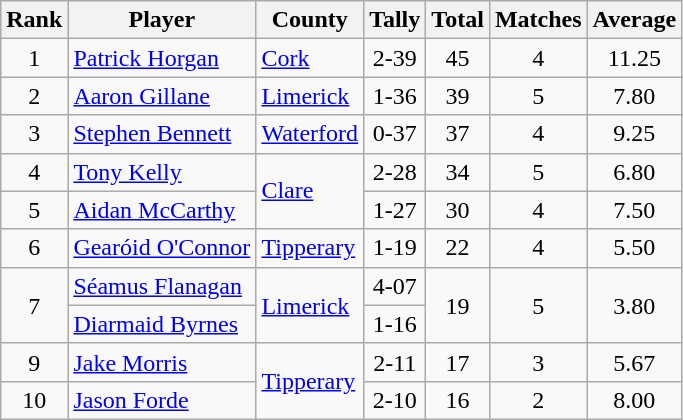<table class="sortable wikitable">
<tr>
<th>Rank</th>
<th>Player</th>
<th>County</th>
<th>Tally</th>
<th>Total</th>
<th>Matches</th>
<th>Average</th>
</tr>
<tr>
<td rowspan="1" align="center">1</td>
<td><a href='#'>Patrick Horgan</a></td>
<td><a href='#'>Cork</a></td>
<td align="center">2-39</td>
<td align="center">45</td>
<td align="center">4</td>
<td align="center">11.25</td>
</tr>
<tr>
<td rowspan="1" align="center">2</td>
<td><a href='#'>Aaron Gillane</a></td>
<td><a href='#'>Limerick</a></td>
<td align="center">1-36</td>
<td align="center">39</td>
<td align="center">5</td>
<td align="center">7.80</td>
</tr>
<tr>
<td rowspan="1" align="center">3</td>
<td><a href='#'>Stephen Bennett</a></td>
<td><a href='#'>Waterford</a></td>
<td align="center">0-37</td>
<td align="center">37</td>
<td align="center">4</td>
<td align="center">9.25</td>
</tr>
<tr>
<td rowspan="1" align="center">4</td>
<td><a href='#'>Tony Kelly</a></td>
<td rowspan="2"><a href='#'>Clare</a></td>
<td align="center">2-28</td>
<td align="center">34</td>
<td align="center">5</td>
<td align="center">6.80</td>
</tr>
<tr>
<td rowspan="1" align="center">5</td>
<td><a href='#'>Aidan McCarthy</a></td>
<td align="center">1-27</td>
<td align="center">30</td>
<td align="center">4</td>
<td align="center">7.50</td>
</tr>
<tr>
<td rowspan="1" align="center">6</td>
<td><a href='#'>Gearóid O'Connor</a></td>
<td><a href='#'>Tipperary</a></td>
<td align="center">1-19</td>
<td align="center">22</td>
<td align="center">4</td>
<td align="center">5.50</td>
</tr>
<tr>
<td rowspan="2" align="center">7</td>
<td><a href='#'>Séamus Flanagan</a></td>
<td rowspan="2"><a href='#'>Limerick</a></td>
<td align="center">4-07</td>
<td rowspan="2" align="center">19</td>
<td rowspan="2" align="center">5</td>
<td rowspan="2" align="center">3.80</td>
</tr>
<tr>
<td><a href='#'>Diarmaid Byrnes</a></td>
<td align="center">1-16</td>
</tr>
<tr>
<td rowspan="1" align="center">9</td>
<td><a href='#'>Jake Morris</a></td>
<td rowspan="2"><a href='#'>Tipperary</a></td>
<td align="center">2-11</td>
<td align="center">17</td>
<td align="center">3</td>
<td align="center">5.67</td>
</tr>
<tr>
<td rowspan="1" align="center">10</td>
<td><a href='#'>Jason Forde</a></td>
<td align="center">2-10</td>
<td align="center">16</td>
<td align="center">2</td>
<td align="center">8.00</td>
</tr>
</table>
